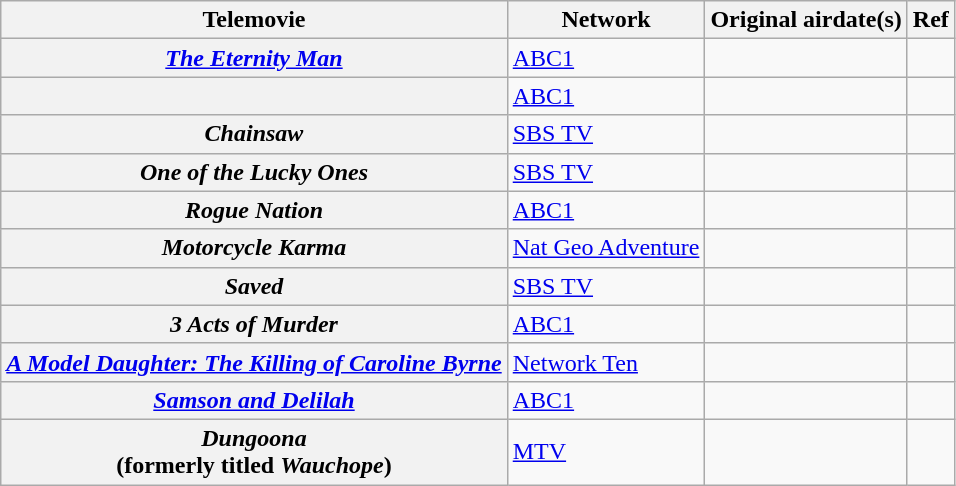<table class="wikitable plainrowheaders sortable">
<tr>
<th scope="col">Telemovie</th>
<th scope="col">Network</th>
<th scope="col">Original airdate(s)</th>
<th scope="col" class="unsortable">Ref</th>
</tr>
<tr>
<th scope="row"><em><a href='#'>The Eternity Man</a></em></th>
<td><a href='#'>ABC1</a></td>
<td align=center></td>
<td align=center></td>
</tr>
<tr>
<th scope="row"></th>
<td><a href='#'>ABC1</a></td>
<td align=center></td>
<td align=center></td>
</tr>
<tr>
<th scope="row"><em>Chainsaw</em></th>
<td><a href='#'>SBS TV</a></td>
<td align=center></td>
<td align=center></td>
</tr>
<tr>
<th scope="row"><em>One of the Lucky Ones</em></th>
<td><a href='#'>SBS TV</a></td>
<td align=center></td>
<td align=center></td>
</tr>
<tr>
<th scope="row"><em>Rogue Nation</em></th>
<td><a href='#'>ABC1</a></td>
<td align=center></td>
<td align=center></td>
</tr>
<tr>
<th scope="row"><em>Motorcycle Karma</em></th>
<td><a href='#'>Nat Geo Adventure</a></td>
<td align=center></td>
<td align=center></td>
</tr>
<tr>
<th scope="row"><em>Saved</em></th>
<td><a href='#'>SBS TV</a></td>
<td align=center></td>
<td align=center></td>
</tr>
<tr>
<th scope="row"><em>3 Acts of Murder</em></th>
<td><a href='#'>ABC1</a></td>
<td align=center></td>
<td align=center></td>
</tr>
<tr>
<th scope="row"><em><a href='#'>A Model Daughter: The Killing of Caroline Byrne</a></em></th>
<td><a href='#'>Network Ten</a></td>
<td align=center></td>
<td align=center></td>
</tr>
<tr>
<th scope="row"><em><a href='#'>Samson and Delilah</a></em></th>
<td><a href='#'>ABC1</a></td>
<td align=center></td>
<td align=center></td>
</tr>
<tr>
<th scope="row"><em>Dungoona</em><br>(formerly titled <em>Wauchope</em>)</th>
<td><a href='#'>MTV</a></td>
<td align=center></td>
<td align=center></td>
</tr>
</table>
